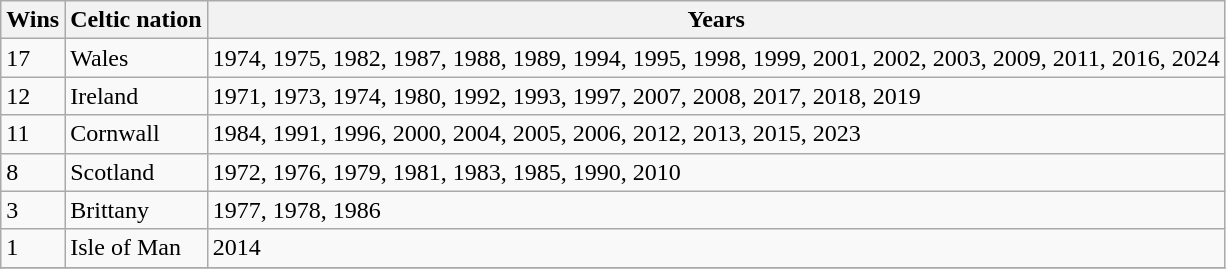<table class="wikitable sortable">
<tr>
<th>Wins</th>
<th>Celtic nation</th>
<th>Years</th>
</tr>
<tr>
<td>17</td>
<td>Wales</td>
<td>1974, 1975, 1982, 1987, 1988, 1989, 1994, 1995, 1998, 1999, 2001, 2002, 2003, 2009, 2011, 2016, 2024</td>
</tr>
<tr>
<td>12</td>
<td>Ireland</td>
<td>1971, 1973, 1974, 1980, 1992, 1993, 1997, 2007, 2008, 2017, 2018, 2019</td>
</tr>
<tr>
<td>11</td>
<td>Cornwall</td>
<td>1984, 1991, 1996, 2000, 2004, 2005, 2006, 2012, 2013, 2015, 2023</td>
</tr>
<tr>
<td>8</td>
<td>Scotland</td>
<td>1972, 1976, 1979, 1981, 1983, 1985, 1990, 2010</td>
</tr>
<tr>
<td>3</td>
<td>Brittany</td>
<td>1977, 1978, 1986</td>
</tr>
<tr>
<td>1</td>
<td>Isle of Man</td>
<td>2014</td>
</tr>
<tr>
</tr>
</table>
